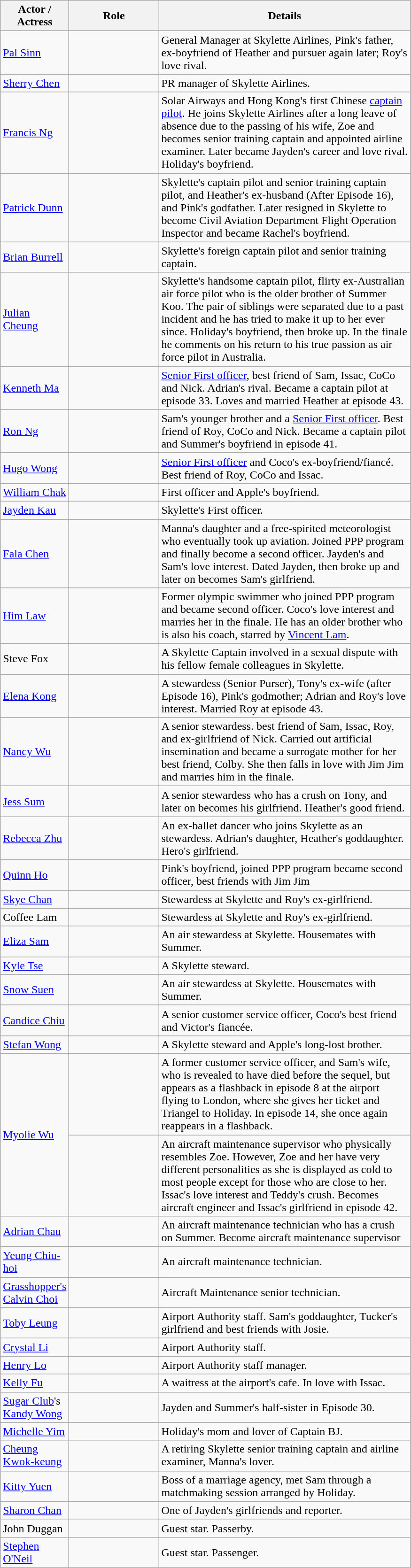<table class="wikitable">
<tr>
<th align="Center" width="70px">Actor / Actress</th>
<th align="Center" width="120px">Role</th>
<th align="Center" width="350px">Details</th>
</tr>
<tr>
<td><a href='#'>Pal Sinn</a></td>
<td></td>
<td>General Manager at Skylette Airlines, Pink's father, ex-boyfriend of Heather and pursuer again later; Roy's love rival.</td>
</tr>
<tr>
<td><a href='#'>Sherry Chen</a></td>
<td></td>
<td>PR manager of Skylette Airlines.</td>
</tr>
<tr>
<td><a href='#'>Francis Ng</a></td>
<td></td>
<td>Solar Airways and Hong Kong's first Chinese <a href='#'>captain pilot</a>. He joins Skylette Airlines after a long leave of absence due to the passing of his wife, Zoe and becomes senior training captain and appointed airline examiner. Later became Jayden's career and love rival. Holiday's boyfriend.</td>
</tr>
<tr>
<td><a href='#'>Patrick Dunn</a></td>
<td></td>
<td>Skylette's captain pilot and senior training captain pilot, and Heather's ex-husband (After Episode 16), and Pink's godfather. Later resigned in Skylette to become Civil Aviation Department Flight Operation Inspector and became Rachel's boyfriend.</td>
</tr>
<tr>
<td><a href='#'>Brian Burrell</a></td>
<td></td>
<td>Skylette's foreign captain pilot and senior training captain.</td>
</tr>
<tr>
<td><a href='#'>Julian Cheung</a></td>
<td></td>
<td>Skylette's handsome captain pilot, flirty ex-Australian air force pilot who is the older brother of Summer Koo. The pair of siblings were separated due to a past incident and he has tried to make it up to her ever since. Holiday's boyfriend, then broke up. In the finale he comments on his return to his true passion as air force pilot in Australia.</td>
</tr>
<tr>
<td><a href='#'>Kenneth Ma</a></td>
<td></td>
<td><a href='#'>Senior First officer</a>, best friend of Sam, Issac, CoCo and Nick. Adrian's rival. Became a captain pilot at episode 33. Loves and married Heather at episode 43.</td>
</tr>
<tr>
<td><a href='#'>Ron Ng</a></td>
<td></td>
<td>Sam's younger brother and a <a href='#'>Senior First officer</a>. Best friend of Roy, CoCo and Nick. Became a captain pilot and Summer's boyfriend in episode 41.</td>
</tr>
<tr>
<td><a href='#'>Hugo Wong</a></td>
<td></td>
<td><a href='#'>Senior First officer</a> and Coco's ex-boyfriend/fiancé. Best friend of Roy, CoCo and Issac.</td>
</tr>
<tr>
<td><a href='#'>William Chak</a></td>
<td></td>
<td>First officer and Apple's boyfriend.</td>
</tr>
<tr>
<td><a href='#'>Jayden Kau</a></td>
<td></td>
<td>Skylette's First officer.</td>
</tr>
<tr>
<td><a href='#'>Fala Chen</a></td>
<td></td>
<td>Manna's daughter and a free-spirited meteorologist who eventually took up aviation. Joined PPP program and finally become a second officer. Jayden's and Sam's love interest. Dated Jayden, then broke up and later on becomes Sam's girlfriend.</td>
</tr>
<tr>
<td><a href='#'>Him Law</a></td>
<td></td>
<td>Former olympic swimmer who joined PPP program and became second officer. Coco's love interest and marries her in the finale. He has an older brother who is also his coach, starred by <a href='#'>Vincent Lam</a>.</td>
</tr>
<tr>
<td>Steve Fox</td>
<td></td>
<td>A Skylette Captain involved in a sexual dispute with his fellow female colleagues in Skylette.</td>
</tr>
<tr>
<td><a href='#'>Elena Kong</a></td>
<td></td>
<td>A stewardess (Senior Purser), Tony's ex-wife (after Episode 16), Pink's godmother; Adrian and Roy's love interest. Married Roy at episode 43.</td>
</tr>
<tr>
<td><a href='#'>Nancy Wu</a></td>
<td></td>
<td>A senior stewardess. best friend of Sam, Issac, Roy, and ex-girlfriend of Nick. Carried out artificial insemination and became a surrogate mother for her best friend, Colby. She then falls in love with Jim Jim and marries him in the finale.</td>
</tr>
<tr>
<td><a href='#'>Jess Sum</a></td>
<td></td>
<td>A senior stewardess who has a crush on Tony, and later on becomes his girlfriend. Heather's good friend.</td>
</tr>
<tr>
<td><a href='#'>Rebecca Zhu</a></td>
<td></td>
<td>An ex-ballet dancer who joins Skylette as an stewardess. Adrian's daughter, Heather's goddaughter. Hero's girlfriend.</td>
</tr>
<tr>
<td><a href='#'>Quinn Ho</a></td>
<td></td>
<td>Pink's boyfriend, joined PPP program became second officer, best friends with Jim Jim</td>
</tr>
<tr>
<td><a href='#'>Skye Chan</a></td>
<td></td>
<td>Stewardess at Skylette and Roy's ex-girlfriend.</td>
</tr>
<tr>
<td>Coffee Lam</td>
<td></td>
<td>Stewardess at Skylette and Roy's ex-girlfriend.</td>
</tr>
<tr>
<td><a href='#'>Eliza Sam</a></td>
<td></td>
<td>An air stewardess at Skylette. Housemates with Summer.</td>
</tr>
<tr>
<td><a href='#'>Kyle Tse</a></td>
<td></td>
<td>A Skylette steward.</td>
</tr>
<tr>
<td><a href='#'>Snow Suen</a></td>
<td></td>
<td>An air stewardess at Skylette. Housemates with Summer.</td>
</tr>
<tr>
<td><a href='#'>Candice Chiu</a></td>
<td></td>
<td>A senior customer service officer, Coco's best friend and Victor's fiancée.</td>
</tr>
<tr>
<td><a href='#'>Stefan Wong</a></td>
<td></td>
<td>A Skylette steward and Apple's long-lost brother.</td>
</tr>
<tr>
<td rowspan="2"><a href='#'>Myolie Wu</a></td>
<td></td>
<td>A former customer service officer, and Sam's wife, who is revealed to have died before the sequel, but appears as a flashback in episode 8 at the airport flying to London, where she gives her ticket and Triangel to Holiday. In episode 14, she once again reappears in a flashback.</td>
</tr>
<tr>
<td></td>
<td>An aircraft maintenance supervisor who physically resembles Zoe. However, Zoe and her have very different personalities as she is displayed as cold to most people except for those who are close to her. Issac's love interest and Teddy's crush. Becomes aircraft engineer and Issac's girlfriend in episode 42.</td>
</tr>
<tr>
<td><a href='#'>Adrian Chau</a></td>
<td></td>
<td>An aircraft maintenance technician who has a crush on Summer. Become aircraft maintenance supervisor</td>
</tr>
<tr>
<td><a href='#'>Yeung Chiu-hoi</a></td>
<td></td>
<td>An aircraft maintenance technician.</td>
</tr>
<tr>
<td><a href='#'>Grasshopper's</a> <a href='#'>Calvin Choi</a></td>
<td></td>
<td>Aircraft Maintenance senior technician.</td>
</tr>
<tr>
<td><a href='#'>Toby Leung</a></td>
<td></td>
<td>Airport Authority staff. Sam's goddaughter, Tucker's girlfriend and best friends with Josie.</td>
</tr>
<tr>
<td><a href='#'>Crystal Li</a></td>
<td></td>
<td>Airport Authority staff.</td>
</tr>
<tr>
<td><a href='#'>Henry Lo</a></td>
<td></td>
<td>Airport Authority staff manager.</td>
</tr>
<tr>
<td><a href='#'>Kelly Fu</a></td>
<td></td>
<td>A waitress at the airport's cafe. In love with Issac.</td>
</tr>
<tr>
<td><a href='#'>Sugar Club</a>'s <a href='#'>Kandy Wong</a></td>
<td></td>
<td>Jayden and Summer's half-sister in Episode 30.</td>
</tr>
<tr>
<td><a href='#'>Michelle Yim</a></td>
<td></td>
<td>Holiday's mom and lover of Captain BJ.</td>
</tr>
<tr>
<td><a href='#'>Cheung Kwok-keung</a></td>
<td></td>
<td>A retiring Skylette senior training captain and airline examiner, Manna's lover.</td>
</tr>
<tr>
<td><a href='#'>Kitty Yuen</a></td>
<td></td>
<td>Boss of a marriage agency, met Sam through a matchmaking session arranged by Holiday.</td>
</tr>
<tr>
<td><a href='#'>Sharon Chan</a></td>
<td></td>
<td>One of Jayden's girlfriends and reporter.</td>
</tr>
<tr>
<td>John Duggan</td>
<td></td>
<td>Guest star. Passerby.</td>
</tr>
<tr>
<td><a href='#'>Stephen O'Neil</a></td>
<td></td>
<td>Guest star. Passenger.</td>
</tr>
</table>
